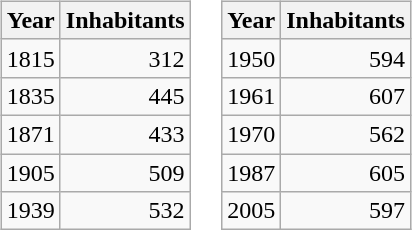<table border="0">
<tr>
<td valign="top"><br><table class="wikitable">
<tr>
<th>Year</th>
<th>Inhabitants</th>
</tr>
<tr>
<td>1815</td>
<td align="right">312</td>
</tr>
<tr>
<td>1835</td>
<td align="right">445</td>
</tr>
<tr>
<td>1871</td>
<td align="right">433</td>
</tr>
<tr>
<td>1905</td>
<td align="right">509</td>
</tr>
<tr>
<td>1939</td>
<td align="right">532</td>
</tr>
</table>
</td>
<td valign="top"><br><table class="wikitable">
<tr>
<th>Year</th>
<th>Inhabitants</th>
</tr>
<tr>
<td>1950</td>
<td align="right">594</td>
</tr>
<tr>
<td>1961</td>
<td align="right">607</td>
</tr>
<tr>
<td>1970</td>
<td align="right">562</td>
</tr>
<tr>
<td>1987</td>
<td align="right">605</td>
</tr>
<tr>
<td>2005</td>
<td align="right">597</td>
</tr>
</table>
</td>
</tr>
</table>
